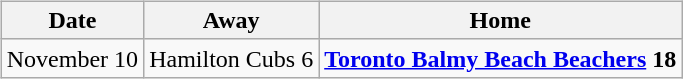<table cellspacing="10">
<tr>
<td valign="top"><br><table class="wikitable">
<tr>
<th>Date</th>
<th>Away</th>
<th>Home</th>
</tr>
<tr>
<td>November 10</td>
<td>Hamilton Cubs 6</td>
<td><strong><a href='#'>Toronto Balmy Beach Beachers</a> 18</strong></td>
</tr>
</table>
</td>
</tr>
</table>
